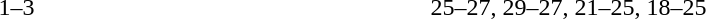<table>
<tr>
<th width=200></th>
<th width=80></th>
<th width=200></th>
<th width=220></th>
</tr>
<tr>
<td align=right></td>
<td>1–3</td>
<td><strong></strong></td>
<td>25–27, 29–27, 21–25, 18–25</td>
</tr>
</table>
